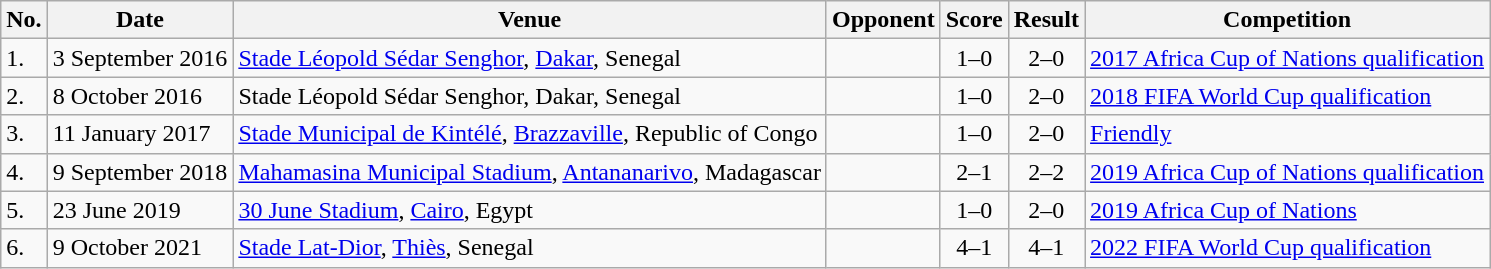<table class="wikitable sortable">
<tr>
<th>No.</th>
<th>Date</th>
<th>Venue</th>
<th>Opponent</th>
<th>Score</th>
<th>Result</th>
<th>Competition</th>
</tr>
<tr>
<td>1.</td>
<td>3 September 2016</td>
<td><a href='#'>Stade Léopold Sédar Senghor</a>, <a href='#'>Dakar</a>, Senegal</td>
<td></td>
<td align="center">1–0</td>
<td align="center">2–0</td>
<td><a href='#'>2017 Africa Cup of Nations qualification</a></td>
</tr>
<tr>
<td>2.</td>
<td>8 October 2016</td>
<td>Stade Léopold Sédar Senghor, Dakar, Senegal</td>
<td></td>
<td align="center">1–0</td>
<td align="center">2–0</td>
<td><a href='#'>2018 FIFA World Cup qualification</a></td>
</tr>
<tr>
<td>3.</td>
<td>11 January 2017</td>
<td><a href='#'>Stade Municipal de Kintélé</a>, <a href='#'>Brazzaville</a>, Republic of Congo</td>
<td></td>
<td align="center">1–0</td>
<td align="center">2–0</td>
<td><a href='#'>Friendly</a></td>
</tr>
<tr>
<td>4.</td>
<td>9 September 2018</td>
<td><a href='#'>Mahamasina Municipal Stadium</a>, <a href='#'>Antananarivo</a>, Madagascar</td>
<td></td>
<td align="center">2–1</td>
<td align="center">2–2</td>
<td><a href='#'>2019 Africa Cup of Nations qualification</a></td>
</tr>
<tr>
<td>5.</td>
<td>23 June 2019</td>
<td><a href='#'>30 June Stadium</a>, <a href='#'>Cairo</a>, Egypt</td>
<td></td>
<td align="center">1–0</td>
<td align="center">2–0</td>
<td><a href='#'>2019 Africa Cup of Nations</a></td>
</tr>
<tr>
<td>6.</td>
<td>9 October 2021</td>
<td><a href='#'>Stade Lat-Dior</a>, <a href='#'>Thiès</a>, Senegal</td>
<td></td>
<td align="center">4–1</td>
<td align="center">4–1</td>
<td><a href='#'>2022 FIFA World Cup qualification</a></td>
</tr>
</table>
